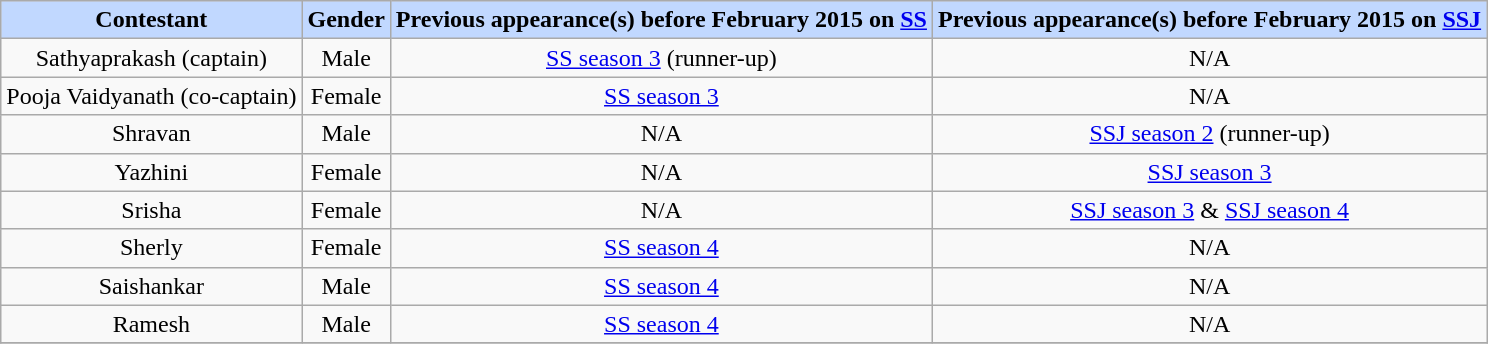<table class="wikitable sortable" style="text-align: center; width: auto;">
<tr style="background:#C1D8FF;">
<th style="background-color:#C1D8FF;">Contestant</th>
<th style="background-color:#C1D8FF;">Gender</th>
<th style="background-color:#C1D8FF;">Previous appearance(s) before February 2015 on <a href='#'>SS</a></th>
<th style="background-color:#C1D8FF;">Previous appearance(s) before February 2015 on <a href='#'>SSJ</a></th>
</tr>
<tr>
<td>Sathyaprakash (captain)</td>
<td>Male</td>
<td><a href='#'>SS season 3</a> (runner-up)</td>
<td>N/A</td>
</tr>
<tr>
<td>Pooja Vaidyanath (co-captain)</td>
<td>Female</td>
<td><a href='#'>SS season 3</a></td>
<td>N/A</td>
</tr>
<tr>
<td>Shravan</td>
<td>Male</td>
<td>N/A</td>
<td><a href='#'>SSJ season 2</a> (runner-up)</td>
</tr>
<tr>
<td>Yazhini</td>
<td>Female</td>
<td>N/A</td>
<td><a href='#'>SSJ season 3</a></td>
</tr>
<tr>
<td>Srisha</td>
<td>Female</td>
<td>N/A</td>
<td><a href='#'>SSJ season 3</a> & <a href='#'>SSJ season 4</a></td>
</tr>
<tr>
<td>Sherly</td>
<td>Female</td>
<td><a href='#'>SS season 4</a></td>
<td>N/A</td>
</tr>
<tr>
<td>Saishankar</td>
<td>Male</td>
<td><a href='#'>SS season 4</a></td>
<td>N/A</td>
</tr>
<tr>
<td>Ramesh</td>
<td>Male</td>
<td><a href='#'>SS season 4</a></td>
<td>N/A</td>
</tr>
<tr>
</tr>
</table>
